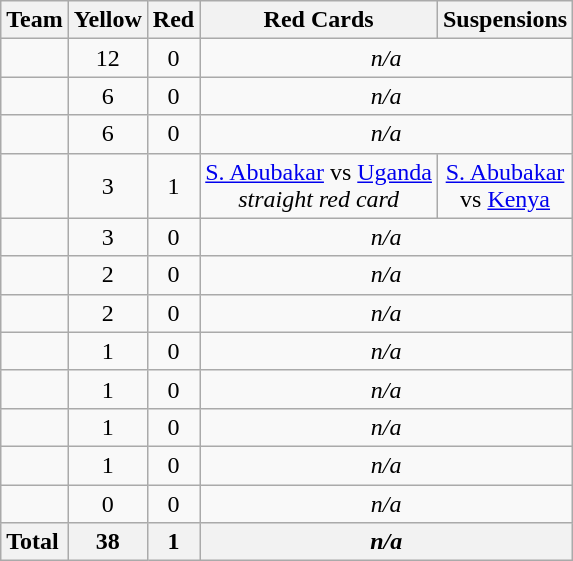<table class="wikitable sortable" style="text-align:center;">
<tr>
<th>Team</th>
<th> Yellow</th>
<th> Red</th>
<th>Red Cards</th>
<th>Suspensions</th>
</tr>
<tr>
<td style="text-align:left;"></td>
<td>12</td>
<td>0</td>
<td colspan="2"><em>n/a</em></td>
</tr>
<tr>
<td style="text-align:left;"></td>
<td>6</td>
<td>0</td>
<td colspan="2"><em>n/a</em></td>
</tr>
<tr>
<td style="text-align:left;"></td>
<td>6</td>
<td>0</td>
<td colspan="2"><em>n/a</em></td>
</tr>
<tr>
<td style="text-align:left;"></td>
<td>3</td>
<td>1</td>
<td><a href='#'>S. Abubakar</a> vs <a href='#'>Uganda</a><br><em>straight red card</em></td>
<td><a href='#'>S. Abubakar</a><br>vs <a href='#'>Kenya</a></td>
</tr>
<tr>
<td style="text-align:left;"></td>
<td>3</td>
<td>0</td>
<td colspan="2"><em>n/a</em></td>
</tr>
<tr>
<td style="text-align:left;"></td>
<td>2</td>
<td>0</td>
<td colspan="2"><em>n/a</em></td>
</tr>
<tr>
<td style="text-align:left;"></td>
<td>2</td>
<td>0</td>
<td colspan="2"><em>n/a</em></td>
</tr>
<tr>
<td style="text-align:left;"></td>
<td>1</td>
<td>0</td>
<td colspan="2"><em>n/a</em></td>
</tr>
<tr>
<td style="text-align:left;"></td>
<td>1</td>
<td>0</td>
<td colspan="2"><em>n/a</em></td>
</tr>
<tr>
<td style="text-align:left;"></td>
<td>1</td>
<td>0</td>
<td colspan="2"><em>n/a</em></td>
</tr>
<tr>
<td style="text-align:left;"></td>
<td>1</td>
<td>0</td>
<td colspan="2"><em>n/a</em></td>
</tr>
<tr>
<td style="text-align:left;"></td>
<td>0</td>
<td>0</td>
<td colspan="2"><em>n/a</em></td>
</tr>
<tr>
<th style="text-align:left;">Total</th>
<th>38</th>
<th>1</th>
<th colspan="2"><em>n/a</em></th>
</tr>
</table>
